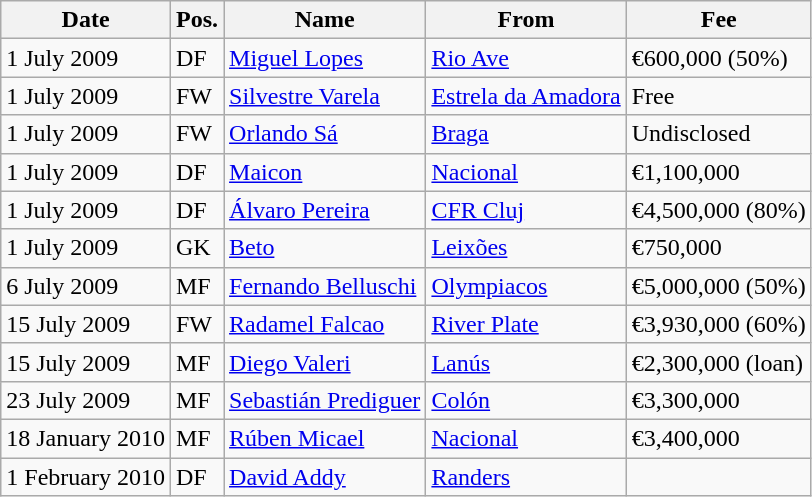<table class="wikitable">
<tr>
<th>Date</th>
<th>Pos.</th>
<th>Name</th>
<th>From</th>
<th>Fee</th>
</tr>
<tr>
<td>1 July 2009</td>
<td>DF</td>
<td> <a href='#'>Miguel Lopes</a></td>
<td> <a href='#'>Rio Ave</a></td>
<td>€600,000 (50%)</td>
</tr>
<tr>
<td>1 July 2009</td>
<td>FW</td>
<td> <a href='#'>Silvestre Varela</a></td>
<td> <a href='#'>Estrela da Amadora</a></td>
<td>Free</td>
</tr>
<tr>
<td>1 July 2009</td>
<td>FW</td>
<td> <a href='#'>Orlando Sá</a></td>
<td> <a href='#'>Braga</a></td>
<td>Undisclosed</td>
</tr>
<tr>
<td>1 July 2009</td>
<td>DF</td>
<td> <a href='#'>Maicon</a></td>
<td> <a href='#'>Nacional</a></td>
<td>€1,100,000</td>
</tr>
<tr>
<td>1 July 2009</td>
<td>DF</td>
<td> <a href='#'>Álvaro Pereira</a></td>
<td> <a href='#'>CFR Cluj</a></td>
<td>€4,500,000 (80%)</td>
</tr>
<tr>
<td>1 July 2009</td>
<td>GK</td>
<td> <a href='#'>Beto</a></td>
<td> <a href='#'>Leixões</a></td>
<td>€750,000</td>
</tr>
<tr>
<td>6 July 2009</td>
<td>MF</td>
<td> <a href='#'>Fernando Belluschi</a></td>
<td> <a href='#'>Olympiacos</a></td>
<td>€5,000,000 (50%)</td>
</tr>
<tr>
<td>15 July 2009</td>
<td>FW</td>
<td> <a href='#'>Radamel Falcao</a></td>
<td> <a href='#'>River Plate</a></td>
<td>€3,930,000 (60%)</td>
</tr>
<tr>
<td>15 July 2009</td>
<td>MF</td>
<td> <a href='#'>Diego Valeri</a></td>
<td> <a href='#'>Lanús</a></td>
<td>€2,300,000 (loan)</td>
</tr>
<tr>
<td>23 July 2009</td>
<td>MF</td>
<td> <a href='#'>Sebastián Prediguer</a></td>
<td> <a href='#'>Colón</a></td>
<td>€3,300,000</td>
</tr>
<tr>
<td>18 January 2010</td>
<td>MF</td>
<td> <a href='#'>Rúben Micael</a></td>
<td> <a href='#'>Nacional</a></td>
<td>€3,400,000</td>
</tr>
<tr>
<td>1 February 2010</td>
<td>DF</td>
<td> <a href='#'>David Addy</a></td>
<td> <a href='#'>Randers</a></td>
<td></td>
</tr>
</table>
